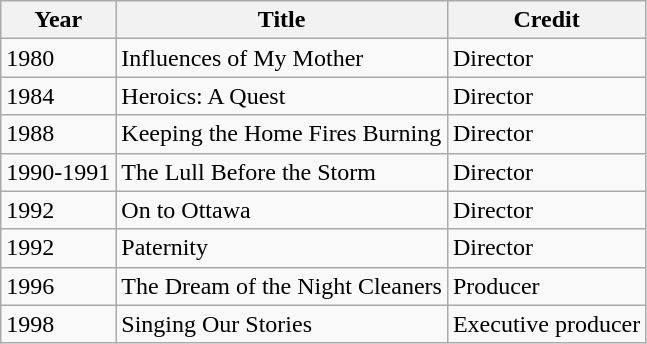<table class="wikitable">
<tr>
<th>Year</th>
<th>Title</th>
<th>Credit</th>
</tr>
<tr>
<td>1980</td>
<td>Influences of My Mother</td>
<td>Director</td>
</tr>
<tr>
<td>1984</td>
<td>Heroics: A Quest</td>
<td>Director</td>
</tr>
<tr>
<td>1988</td>
<td>Keeping the Home Fires Burning</td>
<td>Director</td>
</tr>
<tr>
<td>1990-1991</td>
<td>The Lull Before the Storm</td>
<td>Director</td>
</tr>
<tr>
<td>1992</td>
<td>On to Ottawa</td>
<td>Director</td>
</tr>
<tr>
<td>1992</td>
<td>Paternity</td>
<td>Director</td>
</tr>
<tr>
<td>1996</td>
<td>The Dream of the Night Cleaners</td>
<td>Producer</td>
</tr>
<tr>
<td>1998</td>
<td>Singing Our Stories</td>
<td>Executive producer</td>
</tr>
</table>
